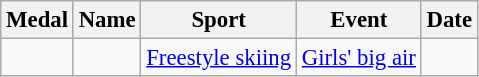<table class="wikitable sortable" style="font-size: 95%">
<tr>
<th>Medal</th>
<th>Name</th>
<th>Sport</th>
<th>Event</th>
<th>Date</th>
</tr>
<tr>
<td></td>
<td></td>
<td><a href='#'>Freestyle skiing</a></td>
<td><a href='#'>Girls' big air</a></td>
<td></td>
</tr>
</table>
